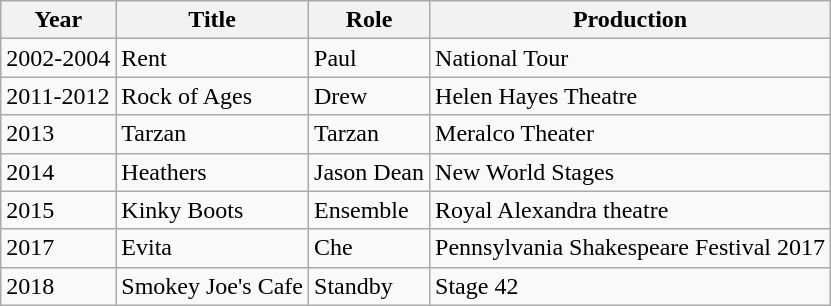<table class="wikitable">
<tr>
<th>Year</th>
<th>Title</th>
<th>Role</th>
<th>Production</th>
</tr>
<tr>
<td>2002-2004</td>
<td>Rent</td>
<td>Paul</td>
<td>National Tour</td>
</tr>
<tr>
<td>2011-2012</td>
<td>Rock of Ages</td>
<td>Drew</td>
<td>Helen Hayes Theatre</td>
</tr>
<tr>
<td>2013</td>
<td>Tarzan</td>
<td>Tarzan</td>
<td>Meralco Theater</td>
</tr>
<tr>
<td>2014</td>
<td>Heathers</td>
<td>Jason Dean</td>
<td>New World Stages</td>
</tr>
<tr>
<td>2015</td>
<td>Kinky Boots</td>
<td>Ensemble</td>
<td>Royal Alexandra theatre</td>
</tr>
<tr>
<td>2017</td>
<td>Evita</td>
<td>Che</td>
<td>Pennsylvania Shakespeare Festival 2017</td>
</tr>
<tr>
<td>2018</td>
<td>Smokey Joe's Cafe</td>
<td>Standby</td>
<td>Stage 42</td>
</tr>
</table>
